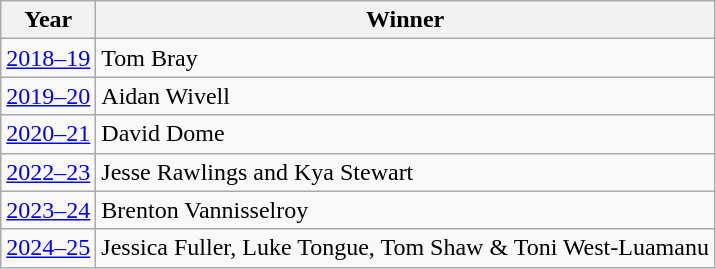<table class="wikitable" border="1">
<tr>
<th>Year</th>
<th>Winner</th>
</tr>
<tr>
<td><a href='#'>2018–19</a></td>
<td style="text-align:left;">Tom Bray</td>
</tr>
<tr>
<td><a href='#'>2019–20</a></td>
<td style="text-align:left;">Aidan Wivell</td>
</tr>
<tr>
<td><a href='#'>2020–21</a></td>
<td style="text-align:left;">David Dome</td>
</tr>
<tr>
<td><a href='#'>2022–23</a></td>
<td style="text-align:left;">Jesse Rawlings and Kya Stewart</td>
</tr>
<tr>
<td><a href='#'>2023–24</a></td>
<td>Brenton Vannisselroy</td>
</tr>
<tr>
<td><a href='#'>2024–25</a></td>
<td>Jessica Fuller, Luke Tongue, Tom Shaw & Toni West-Luamanu</td>
</tr>
</table>
